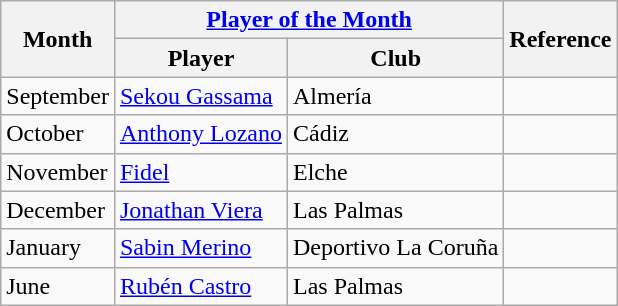<table class="wikitable">
<tr>
<th rowspan="2">Month</th>
<th colspan="2"><a href='#'>Player of the Month</a></th>
<th rowspan="2">Reference</th>
</tr>
<tr>
<th>Player</th>
<th>Club</th>
</tr>
<tr>
<td>September</td>
<td> <a href='#'>Sekou Gassama</a></td>
<td>Almería</td>
<td align=center></td>
</tr>
<tr>
<td>October</td>
<td> <a href='#'>Anthony Lozano</a></td>
<td>Cádiz</td>
<td align=center></td>
</tr>
<tr>
<td>November</td>
<td> <a href='#'>Fidel</a></td>
<td>Elche</td>
<td align=center></td>
</tr>
<tr>
<td>December</td>
<td> <a href='#'>Jonathan Viera</a></td>
<td>Las Palmas</td>
<td align=center></td>
</tr>
<tr>
<td>January</td>
<td> <a href='#'>Sabin Merino</a></td>
<td>Deportivo La Coruña</td>
<td align=center></td>
</tr>
<tr>
<td>June</td>
<td> <a href='#'>Rubén Castro</a></td>
<td>Las Palmas</td>
<td align=center></td>
</tr>
</table>
